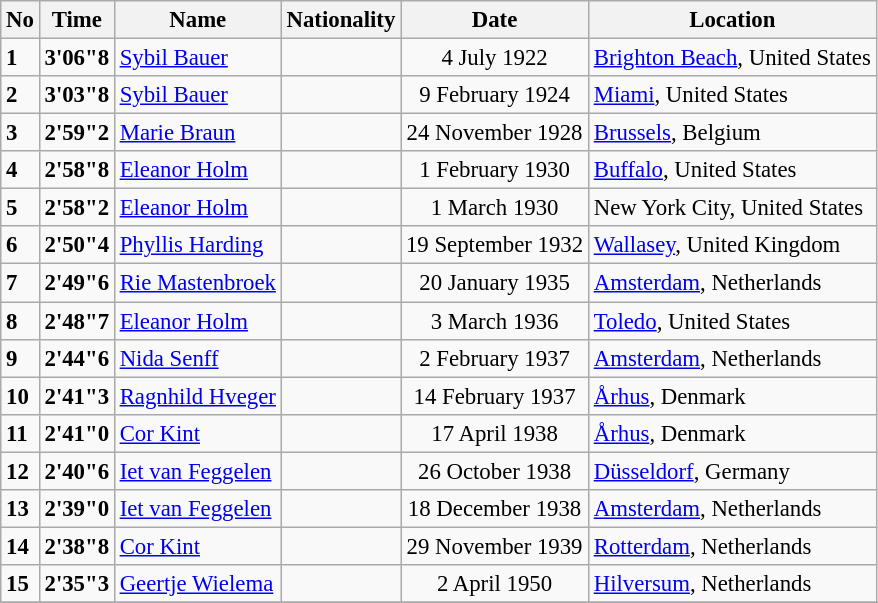<table class="wikitable" style="border-collapse: collapse; font-size: 95%;">
<tr>
<th width="2">No</th>
<th>Time</th>
<th>Name</th>
<th>Nationality</th>
<th>Date</th>
<th>Location</th>
</tr>
<tr>
<td><strong>1</strong></td>
<td align=center><strong>3'06"8</strong></td>
<td><a href='#'>Sybil Bauer</a></td>
<td></td>
<td align=center>4 July 1922</td>
<td><a href='#'>Brighton Beach</a>, United States</td>
</tr>
<tr>
<td><strong>2</strong></td>
<td align=center><strong>3'03"8</strong></td>
<td><a href='#'>Sybil Bauer</a></td>
<td></td>
<td align=center>9 February 1924</td>
<td><a href='#'>Miami</a>, United States</td>
</tr>
<tr>
<td><strong>3</strong></td>
<td align=center><strong>2'59"2</strong></td>
<td><a href='#'>Marie Braun</a></td>
<td></td>
<td align=center>24 November  1928</td>
<td><a href='#'>Brussels</a>, Belgium</td>
</tr>
<tr>
<td><strong>4</strong></td>
<td align=center><strong>2'58"8</strong></td>
<td><a href='#'>Eleanor Holm</a></td>
<td></td>
<td align=center>1 February 1930</td>
<td><a href='#'>Buffalo</a>, United States</td>
</tr>
<tr>
<td><strong>5</strong></td>
<td align=center><strong>2'58"2</strong></td>
<td><a href='#'>Eleanor Holm</a></td>
<td></td>
<td align=center>1 March 1930</td>
<td>New York City, United States</td>
</tr>
<tr>
<td><strong>6</strong></td>
<td align=center><strong>2'50"4</strong></td>
<td><a href='#'>Phyllis Harding</a></td>
<td></td>
<td align=center>19 September 1932</td>
<td><a href='#'>Wallasey</a>, United Kingdom</td>
</tr>
<tr>
<td><strong>7</strong></td>
<td align=center><strong>2'49"6</strong></td>
<td><a href='#'>Rie Mastenbroek</a></td>
<td></td>
<td align=center>20 January 1935</td>
<td><a href='#'>Amsterdam</a>, Netherlands</td>
</tr>
<tr>
<td><strong>8</strong></td>
<td align=center><strong>2'48"7</strong></td>
<td><a href='#'>Eleanor Holm</a></td>
<td></td>
<td align=center>3 March 1936</td>
<td><a href='#'>Toledo</a>, United States</td>
</tr>
<tr>
<td><strong>9</strong></td>
<td align=center><strong>2'44"6</strong></td>
<td><a href='#'>Nida Senff</a></td>
<td></td>
<td align=center>2 February 1937</td>
<td><a href='#'>Amsterdam</a>, Netherlands</td>
</tr>
<tr>
<td><strong>10</strong></td>
<td align=center><strong>2'41"3</strong></td>
<td><a href='#'>Ragnhild Hveger</a></td>
<td></td>
<td align=center>14 February 1937</td>
<td><a href='#'>Århus</a>, Denmark</td>
</tr>
<tr>
<td><strong>11</strong></td>
<td align=center><strong>2'41"0</strong></td>
<td><a href='#'>Cor Kint</a></td>
<td></td>
<td align=center>17 April 1938</td>
<td><a href='#'>Århus</a>, Denmark</td>
</tr>
<tr>
<td><strong>12</strong></td>
<td align=center><strong>2'40"6</strong></td>
<td><a href='#'>Iet van Feggelen</a></td>
<td></td>
<td align=center>26 October 1938</td>
<td><a href='#'>Düsseldorf</a>, Germany</td>
</tr>
<tr>
<td><strong>13</strong></td>
<td align=center><strong>2'39"0</strong></td>
<td><a href='#'>Iet van Feggelen</a></td>
<td></td>
<td align=center>18 December 1938</td>
<td><a href='#'>Amsterdam</a>, Netherlands</td>
</tr>
<tr>
<td><strong>14</strong></td>
<td align=center><strong>2'38"8</strong></td>
<td><a href='#'>Cor Kint</a></td>
<td></td>
<td align=center>29 November 1939</td>
<td><a href='#'>Rotterdam</a>, Netherlands</td>
</tr>
<tr>
<td><strong>15</strong></td>
<td align=center><strong>2'35"3</strong></td>
<td><a href='#'>Geertje Wielema</a></td>
<td></td>
<td align=center>2 April 1950</td>
<td><a href='#'>Hilversum</a>, Netherlands</td>
</tr>
<tr>
</tr>
</table>
